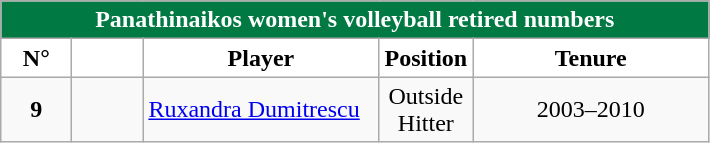<table class="wikitable sortable" style="text-align:center">
<tr>
<td colspan="5" style="background:#007942; color:#fff;"><strong>Panathinaikos women's volleyball retired numbers</strong></td>
</tr>
<tr>
<th style="width:40px; background:#fff; color:#000;">N°</th>
<th style="width:40px; background:#fff; color:#000;"></th>
<th style="width:150px; background:#fff; color:#000;">Player</th>
<th style="width:40px; background:#fff; color:#000;">Position</th>
<th style="width:150px; background:#fff; color:#000;">Tenure</th>
</tr>
<tr>
<td><strong>9</strong></td>
<td></td>
<td style="text-align:left;"><a href='#'>Ruxandra Dumitrescu</a></td>
<td>Outside Hitter</td>
<td>2003–2010</td>
</tr>
</table>
